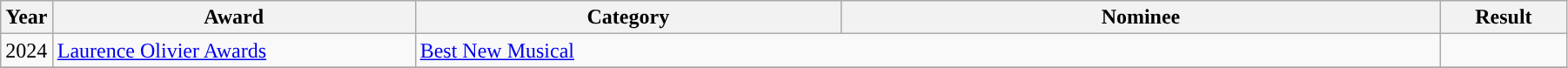<table class="wikitable" width="95%">
<tr>
<th scope="col" width="3%">Year</th>
<th scope="col" width="23%">Award</th>
<th scope="col" width="27%">Category</th>
<th scope="col" width="38%">Nominee</th>
<th scope="col" width="8%">Result</th>
</tr>
<tr>
<td>2024</td>
<td><a href='#'>Laurence Olivier Awards</a></td>
<td colspan="2'"><a href='#'>Best New Musical</a></td>
<td></td>
</tr>
<tr>
</tr>
</table>
